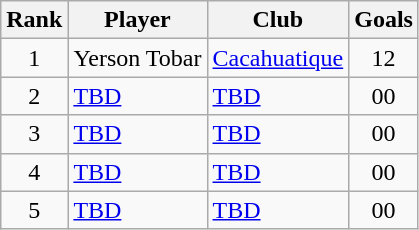<table class="wikitable" style="text-align:center">
<tr>
<th>Rank</th>
<th>Player</th>
<th>Club</th>
<th>Goals</th>
</tr>
<tr>
<td>1</td>
<td align="left"> Yerson Tobar</td>
<td align="left"><a href='#'>Cacahuatique</a></td>
<td>12</td>
</tr>
<tr>
<td>2</td>
<td align="left"> <a href='#'>TBD</a></td>
<td align="left"><a href='#'>TBD</a></td>
<td>00</td>
</tr>
<tr>
<td>3</td>
<td align="left"> <a href='#'>TBD</a></td>
<td align="left"><a href='#'>TBD</a></td>
<td>00</td>
</tr>
<tr>
<td>4</td>
<td align="left"> <a href='#'>TBD</a></td>
<td align="left"><a href='#'>TBD</a></td>
<td>00</td>
</tr>
<tr>
<td>5</td>
<td align="left"> <a href='#'>TBD</a></td>
<td align="left"><a href='#'>TBD</a></td>
<td>00</td>
</tr>
</table>
